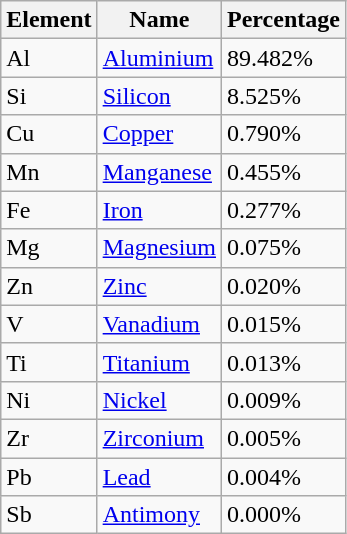<table class="wikitable sortable">
<tr>
<th>Element</th>
<th>Name</th>
<th>Percentage</th>
</tr>
<tr>
<td>Al</td>
<td><a href='#'>Aluminium</a></td>
<td>89.482%</td>
</tr>
<tr>
<td>Si</td>
<td><a href='#'>Silicon</a></td>
<td>8.525%</td>
</tr>
<tr>
<td>Cu</td>
<td><a href='#'>Copper</a></td>
<td>0.790%</td>
</tr>
<tr>
<td>Mn</td>
<td><a href='#'>Manganese</a></td>
<td>0.455%</td>
</tr>
<tr>
<td>Fe</td>
<td><a href='#'>Iron</a></td>
<td>0.277%</td>
</tr>
<tr>
<td>Mg</td>
<td><a href='#'>Magnesium</a></td>
<td>0.075%</td>
</tr>
<tr>
<td>Zn</td>
<td><a href='#'>Zinc</a></td>
<td>0.020%</td>
</tr>
<tr>
<td>V</td>
<td><a href='#'>Vanadium</a></td>
<td>0.015%</td>
</tr>
<tr>
<td>Ti</td>
<td><a href='#'>Titanium</a></td>
<td>0.013%</td>
</tr>
<tr>
<td>Ni</td>
<td><a href='#'>Nickel</a></td>
<td>0.009%</td>
</tr>
<tr>
<td>Zr</td>
<td><a href='#'>Zirconium</a></td>
<td>0.005%</td>
</tr>
<tr>
<td>Pb</td>
<td><a href='#'>Lead</a></td>
<td>0.004%</td>
</tr>
<tr>
<td>Sb</td>
<td><a href='#'>Antimony</a></td>
<td>0.000%</td>
</tr>
</table>
